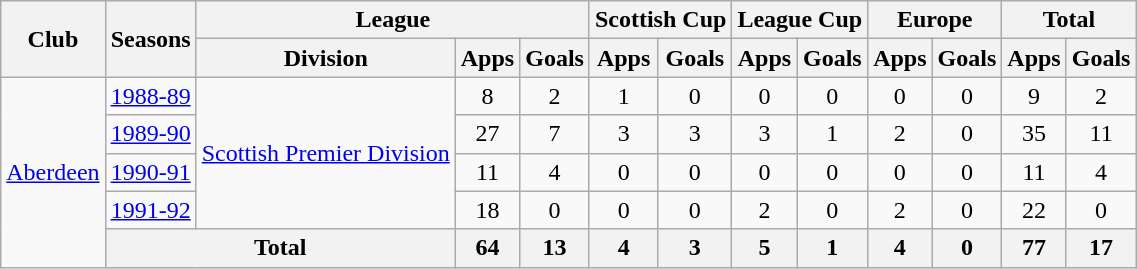<table class="wikitable" style="text-align:center">
<tr>
<th rowspan="2">Club</th>
<th rowspan="2">Seasons</th>
<th colspan="3">League</th>
<th colspan="2">Scottish Cup</th>
<th colspan="2">League Cup</th>
<th colspan="2">Europe</th>
<th colspan="2">Total</th>
</tr>
<tr>
<th>Division</th>
<th>Apps</th>
<th>Goals</th>
<th>Apps</th>
<th>Goals</th>
<th>Apps</th>
<th>Goals</th>
<th>Apps</th>
<th>Goals</th>
<th>Apps</th>
<th>Goals</th>
</tr>
<tr>
<td rowspan="5"><a href='#'>Aberdeen</a></td>
<td><a href='#'>1988-89</a></td>
<td rowspan="4"><a href='#'>Scottish Premier Division</a></td>
<td>8</td>
<td>2</td>
<td>1</td>
<td>0</td>
<td>0</td>
<td>0</td>
<td>0</td>
<td>0</td>
<td>9</td>
<td>2</td>
</tr>
<tr>
<td><a href='#'>1989-90</a></td>
<td>27</td>
<td>7</td>
<td>3</td>
<td>3</td>
<td>3</td>
<td>1</td>
<td>2</td>
<td>0</td>
<td>35</td>
<td>11</td>
</tr>
<tr>
<td><a href='#'>1990-91</a></td>
<td>11</td>
<td>4</td>
<td>0</td>
<td>0</td>
<td>0</td>
<td>0</td>
<td>0</td>
<td>0</td>
<td>11</td>
<td>4</td>
</tr>
<tr>
<td><a href='#'>1991-92</a></td>
<td>18</td>
<td>0</td>
<td>0</td>
<td>0</td>
<td>2</td>
<td>0</td>
<td>2</td>
<td>0</td>
<td>22</td>
<td>0</td>
</tr>
<tr>
<th colspan="2">Total</th>
<th>64</th>
<th>13</th>
<th>4</th>
<th>3</th>
<th>5</th>
<th>1</th>
<th>4</th>
<th>0</th>
<th>77</th>
<th>17</th>
</tr>
</table>
